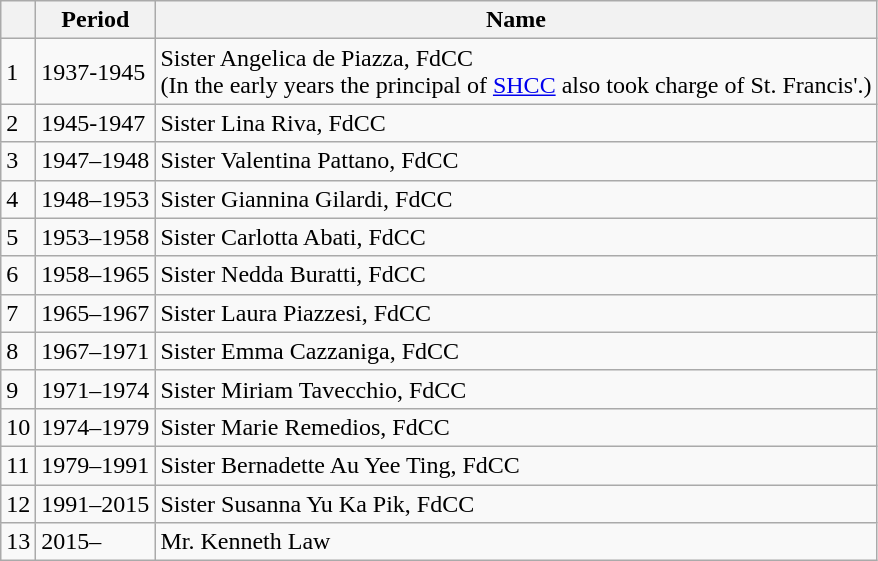<table class="wikitable">
<tr>
<th></th>
<th>Period</th>
<th>Name</th>
</tr>
<tr>
<td>1</td>
<td>1937-1945</td>
<td>Sister Angelica de Piazza, FdCC <br> (In the early years the principal of <a href='#'>SHCC</a> also took charge of St. Francis'.)</td>
</tr>
<tr>
<td>2</td>
<td>1945-1947</td>
<td>Sister Lina Riva, FdCC</td>
</tr>
<tr>
<td>3</td>
<td>1947–1948</td>
<td>Sister Valentina Pattano, FdCC</td>
</tr>
<tr>
<td>4</td>
<td>1948–1953</td>
<td>Sister Giannina Gilardi, FdCC</td>
</tr>
<tr>
<td>5</td>
<td>1953–1958</td>
<td>Sister Carlotta Abati, FdCC</td>
</tr>
<tr>
<td>6</td>
<td>1958–1965</td>
<td>Sister Nedda Buratti, FdCC</td>
</tr>
<tr>
<td>7</td>
<td>1965–1967</td>
<td>Sister Laura Piazzesi, FdCC</td>
</tr>
<tr>
<td>8</td>
<td>1967–1971</td>
<td>Sister Emma Cazzaniga, FdCC</td>
</tr>
<tr>
<td>9</td>
<td>1971–1974</td>
<td>Sister Miriam Tavecchio, FdCC</td>
</tr>
<tr>
<td>10</td>
<td>1974–1979</td>
<td>Sister Marie Remedios, FdCC</td>
</tr>
<tr>
<td>11</td>
<td>1979–1991</td>
<td>Sister Bernadette Au Yee Ting, FdCC</td>
</tr>
<tr>
<td>12</td>
<td>1991–2015</td>
<td>Sister Susanna Yu Ka Pik, FdCC</td>
</tr>
<tr>
<td>13</td>
<td>2015–</td>
<td>Mr. Kenneth Law</td>
</tr>
</table>
